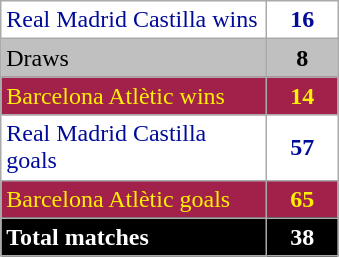<table class="wikitable">
<tr style="color:#000c99; background:#fff;">
<td style="width:170px;">Real Madrid Castilla wins</td>
<td style="color:#000c99; background:#fff; text-align:center; width:40px;"><strong>16</strong></td>
</tr>
<tr style="color:#000; background:silver;">
<td>Draws</td>
<td style="color:#000; background:silver; text-align:center;"><strong>8</strong></td>
</tr>
<tr style="color:#fff000;">
<td style="background:#A2214B">Barcelona Atlètic wins</td>
<td style="color:#fff000; background:#A2214B; text-align: center;"><strong>14</strong></td>
</tr>
<tr style="color:#000c99; background:#fff;">
<td style="width:170px;">Real Madrid Castilla goals</td>
<td style="color:#000c99; background:#fff; text-align:center;"><strong>57</strong></td>
</tr>
<tr style="color:#fff000;">
<td style="background:#A2214B">Barcelona Atlètic goals</td>
<td style="color:#fff000; background:#A2214B; text-align: center;"><strong>65</strong></td>
</tr>
<tr style="color:#fff; background:#000;">
<td><strong>Total matches</strong></td>
<td style="color:#fff; background:#000; text-align:center;"><strong>38</strong></td>
</tr>
</table>
